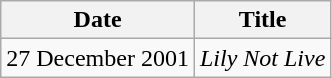<table class="wikitable" style="text-align:center;">
<tr>
<th>Date</th>
<th>Title</th>
</tr>
<tr>
<td>27 December 2001</td>
<td><em>Lily Not Live</em></td>
</tr>
</table>
